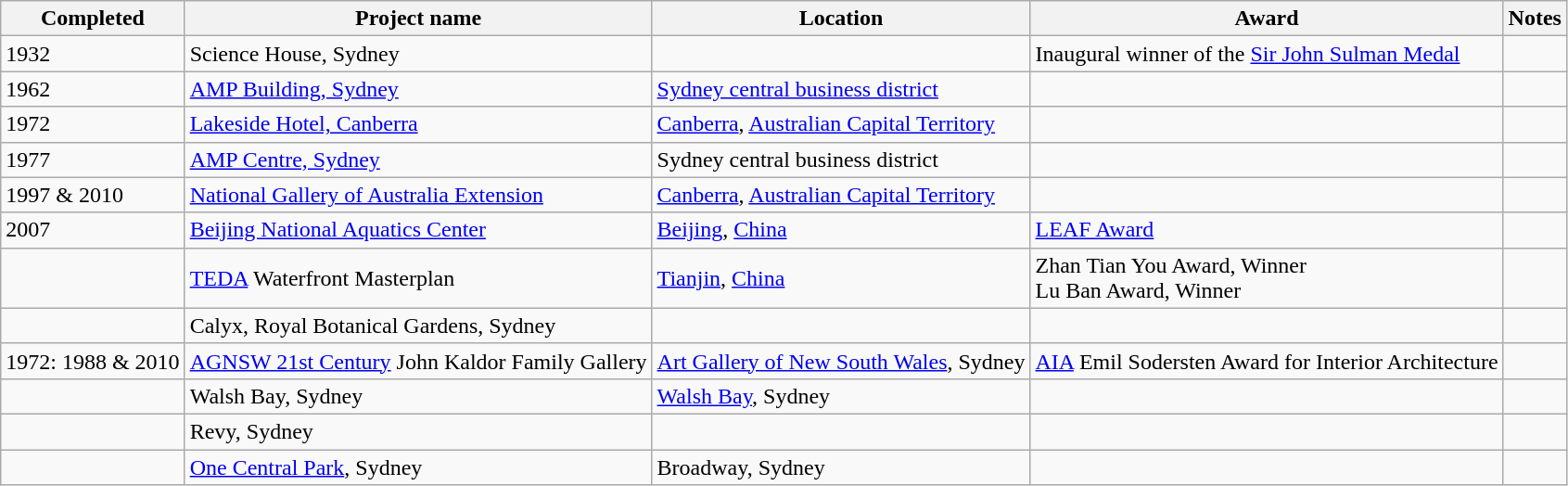<table class="wikitable sortable">
<tr>
<th>Completed</th>
<th>Project name</th>
<th>Location</th>
<th>Award</th>
<th>Notes</th>
</tr>
<tr>
<td>1932</td>
<td>Science House, Sydney</td>
<td></td>
<td>Inaugural winner of the <a href='#'>Sir John Sulman Medal</a></td>
<td></td>
</tr>
<tr>
<td>1962</td>
<td><a href='#'>AMP Building, Sydney</a></td>
<td><a href='#'>Sydney central business district</a></td>
<td></td>
<td></td>
</tr>
<tr>
<td>1972</td>
<td><a href='#'>Lakeside Hotel, Canberra</a></td>
<td><a href='#'>Canberra</a>, <a href='#'>Australian Capital Territory</a></td>
<td></td>
<td></td>
</tr>
<tr>
<td>1977</td>
<td><a href='#'>AMP Centre, Sydney</a></td>
<td>Sydney central business district</td>
<td></td>
<td></td>
</tr>
<tr>
<td>1997 & 2010</td>
<td><a href='#'>National Gallery of Australia Extension</a></td>
<td><a href='#'>Canberra</a>, <a href='#'>Australian Capital Territory</a></td>
<td></td>
<td></td>
</tr>
<tr>
<td>2007</td>
<td><a href='#'>Beijing National Aquatics Center</a> </td>
<td><a href='#'>Beijing</a>, <a href='#'>China</a></td>
<td><a href='#'>LEAF Award</a> </td>
<td></td>
</tr>
<tr>
<td></td>
<td><a href='#'>TEDA</a> Waterfront Masterplan</td>
<td><a href='#'>Tianjin</a>, <a href='#'>China</a></td>
<td>Zhan Tian You Award, Winner <br>Lu Ban Award, Winner </td>
<td></td>
</tr>
<tr>
<td></td>
<td>Calyx, Royal Botanical Gardens, Sydney</td>
<td></td>
<td></td>
<td></td>
</tr>
<tr>
<td>1972: 1988 & 2010</td>
<td><a href='#'>AGNSW 21st Century</a> John Kaldor Family Gallery</td>
<td><a href='#'>Art Gallery of New South Wales</a>, Sydney</td>
<td><a href='#'>AIA</a> Emil Sodersten Award for Interior Architecture </td>
<td></td>
</tr>
<tr>
<td></td>
<td>Walsh Bay, Sydney</td>
<td><a href='#'>Walsh Bay</a>, Sydney</td>
<td></td>
<td></td>
</tr>
<tr>
<td></td>
<td>Revy, Sydney</td>
<td></td>
<td></td>
<td></td>
</tr>
<tr>
<td></td>
<td><a href='#'>One Central Park</a>, Sydney</td>
<td>Broadway, Sydney</td>
<td></td>
</tr>
</table>
